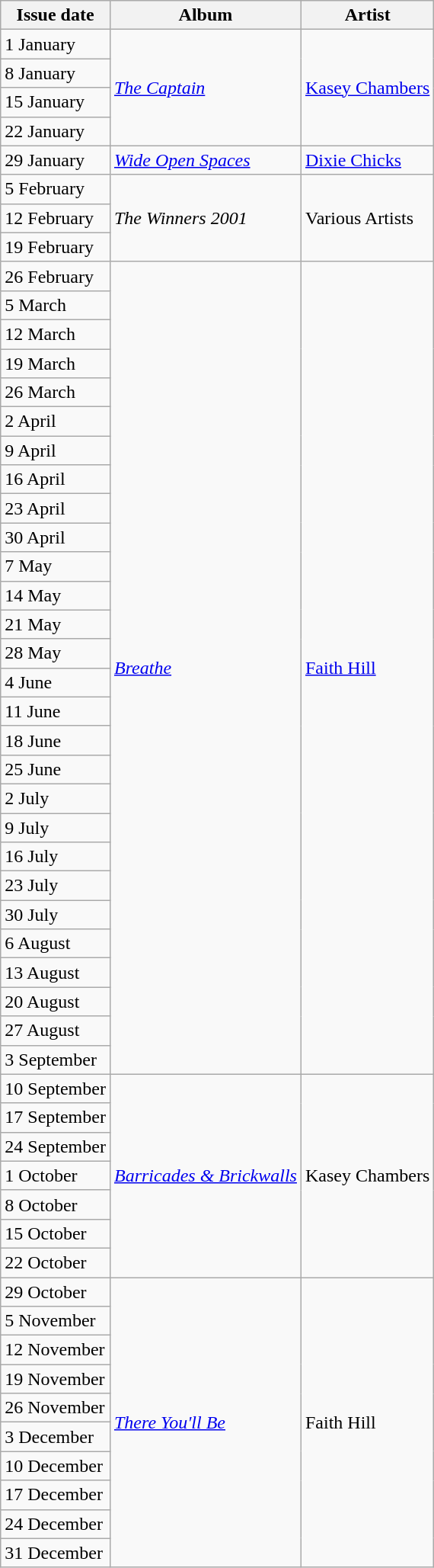<table class=wikitable>
<tr>
<th>Issue date</th>
<th>Album</th>
<th>Artist</th>
</tr>
<tr>
<td>1 January</td>
<td rowspan="4"><em><a href='#'>The Captain</a></em></td>
<td rowspan="4"><a href='#'>Kasey Chambers</a></td>
</tr>
<tr>
<td>8 January</td>
</tr>
<tr>
<td>15 January</td>
</tr>
<tr>
<td>22 January</td>
</tr>
<tr>
<td>29 January</td>
<td><em><a href='#'>Wide Open Spaces</a></em></td>
<td><a href='#'>Dixie Chicks</a></td>
</tr>
<tr>
<td>5 February</td>
<td rowspan="3"><em>The Winners 2001</em></td>
<td rowspan="3">Various Artists</td>
</tr>
<tr>
<td>12 February</td>
</tr>
<tr>
<td>19 February</td>
</tr>
<tr>
<td>26 February</td>
<td rowspan="28"><em><a href='#'>Breathe</a></em></td>
<td rowspan="28"><a href='#'>Faith Hill</a></td>
</tr>
<tr>
<td>5 March</td>
</tr>
<tr>
<td>12 March</td>
</tr>
<tr>
<td>19 March</td>
</tr>
<tr>
<td>26 March</td>
</tr>
<tr>
<td>2 April</td>
</tr>
<tr>
<td>9 April</td>
</tr>
<tr>
<td>16 April</td>
</tr>
<tr>
<td>23 April</td>
</tr>
<tr>
<td>30 April</td>
</tr>
<tr>
<td>7 May</td>
</tr>
<tr>
<td>14 May</td>
</tr>
<tr>
<td>21 May</td>
</tr>
<tr>
<td>28 May</td>
</tr>
<tr>
<td>4 June</td>
</tr>
<tr>
<td>11 June</td>
</tr>
<tr>
<td>18 June</td>
</tr>
<tr>
<td>25 June</td>
</tr>
<tr>
<td>2 July</td>
</tr>
<tr>
<td>9 July</td>
</tr>
<tr>
<td>16 July</td>
</tr>
<tr>
<td>23 July</td>
</tr>
<tr>
<td>30 July</td>
</tr>
<tr>
<td>6 August</td>
</tr>
<tr>
<td>13 August</td>
</tr>
<tr>
<td>20 August</td>
</tr>
<tr>
<td>27 August</td>
</tr>
<tr>
<td>3 September</td>
</tr>
<tr>
<td>10 September</td>
<td rowspan="7"><em><a href='#'>Barricades & Brickwalls</a></em></td>
<td rowspan="7">Kasey Chambers</td>
</tr>
<tr>
<td>17 September</td>
</tr>
<tr>
<td>24 September</td>
</tr>
<tr>
<td>1 October</td>
</tr>
<tr>
<td>8 October</td>
</tr>
<tr>
<td>15 October</td>
</tr>
<tr>
<td>22 October</td>
</tr>
<tr>
<td>29 October</td>
<td rowspan="10"><em><a href='#'>There You'll Be</a></em></td>
<td rowspan="10">Faith Hill</td>
</tr>
<tr>
<td>5 November</td>
</tr>
<tr>
<td>12 November</td>
</tr>
<tr>
<td>19 November</td>
</tr>
<tr>
<td>26 November</td>
</tr>
<tr>
<td>3 December</td>
</tr>
<tr>
<td>10 December</td>
</tr>
<tr>
<td>17 December</td>
</tr>
<tr>
<td>24 December</td>
</tr>
<tr>
<td>31 December</td>
</tr>
</table>
